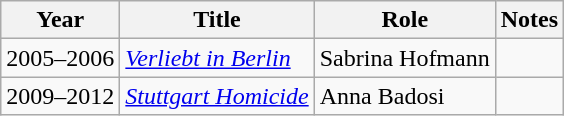<table class="wikitable sortable">
<tr>
<th>Year</th>
<th>Title</th>
<th>Role</th>
<th class="unsortable">Notes</th>
</tr>
<tr>
<td>2005–2006</td>
<td><em><a href='#'>Verliebt in Berlin</a></em></td>
<td>Sabrina Hofmann</td>
<td></td>
</tr>
<tr>
<td>2009–2012</td>
<td><em><a href='#'>Stuttgart Homicide</a></em></td>
<td>Anna Badosi</td>
<td></td>
</tr>
</table>
